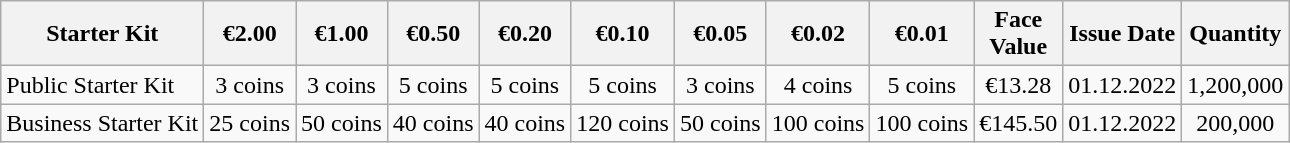<table class="wikitable">
<tr>
<th>Starter Kit</th>
<th>€2.00</th>
<th>€1.00</th>
<th>€0.50</th>
<th>€0.20</th>
<th>€0.10</th>
<th>€0.05</th>
<th>€0.02</th>
<th>€0.01</th>
<th>Face Value</th>
<th>Issue Date</th>
<th>Quantity</th>
</tr>
<tr>
<td align=left>Public Starter Kit</td>
<td align=center>3 coins</td>
<td align=center>3 coins</td>
<td align=center>5 coins</td>
<td align=center>5 coins</td>
<td align=center>5 coins</td>
<td align=center>3 coins</td>
<td align=center>4 coins</td>
<td align=center>5 coins</td>
<td style="text-align:center; width:50px;">€13.28</td>
<td style="text-align:center; width:50px;">01.12.2022</td>
<td style="text-align:center; width:50px;">1,200,000</td>
</tr>
<tr>
<td align=left>Business Starter Kit</td>
<td align=center>25 coins</td>
<td align=center>50 coins</td>
<td align=center>40 coins</td>
<td align=center>40 coins</td>
<td align=center>120 coins</td>
<td align=center>50 coins</td>
<td align=center>100 coins</td>
<td align=center>100 coins</td>
<td style="text-align:center; width:50px;">€145.50</td>
<td style="text-align:center; width:50px;">01.12.2022</td>
<td style="text-align:center; width:50px;">200,000</td>
</tr>
</table>
